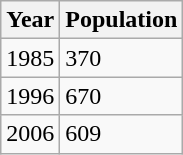<table class="wikitable">
<tr>
<th>Year</th>
<th>Population</th>
</tr>
<tr>
<td>1985</td>
<td>370</td>
</tr>
<tr>
<td>1996</td>
<td>670</td>
</tr>
<tr>
<td>2006</td>
<td>609</td>
</tr>
</table>
